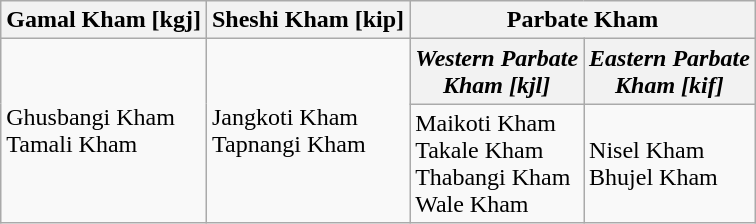<table class="wikitable">
<tr>
<th>Gamal  Kham [kgj]</th>
<th>Sheshi  Kham [kip]</th>
<th colspan="2">Parbate  Kham</th>
</tr>
<tr>
<td rowspan="2">Ghusbangi Kham<br>Tamali Kham</td>
<td rowspan="2">Jangkoti Kham<br>Tapnangi Kham</td>
<th><em>Western  Parbate</em><br><em>Kham  [kjl]</em></th>
<th><em>Eastern  Parbate</em><br><em>Kham  [kif]</em></th>
</tr>
<tr>
<td>Maikoti Kham<br>Takale Kham<br>Thabangi Kham<br>Wale Kham</td>
<td>Nisel Kham<br>Bhujel Kham</td>
</tr>
</table>
